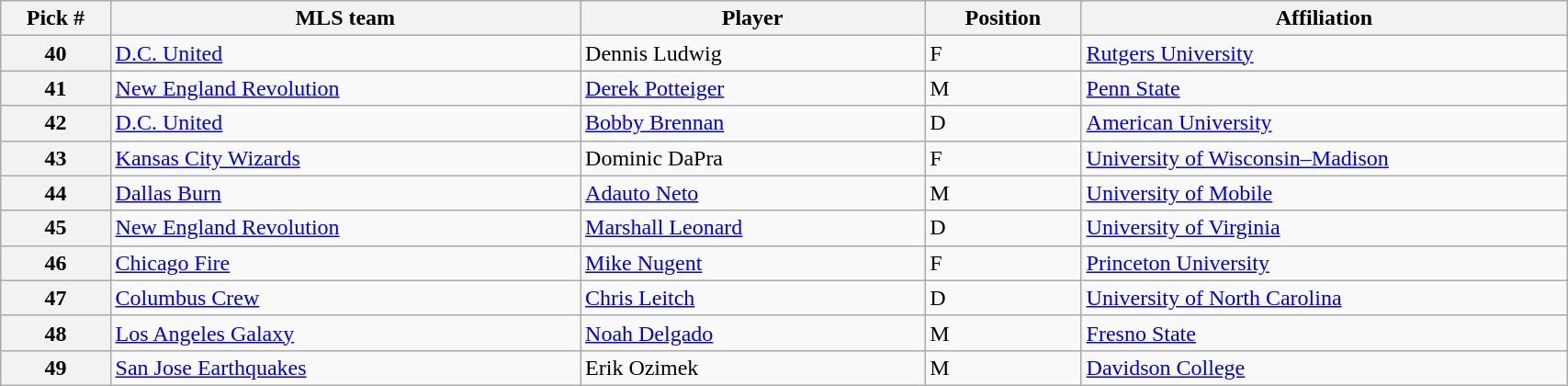<table class="wikitable sortable" style="width:90%">
<tr>
<th width=7%>Pick #</th>
<th width=30%>MLS team</th>
<th width=22%>Player</th>
<th width=10%>Position</th>
<th>Affiliation</th>
</tr>
<tr>
<th>40</th>
<td><a href='#'>D.C. United</a></td>
<td>Dennis Ludwig</td>
<td>F</td>
<td><a href='#'>Rutgers University</a></td>
</tr>
<tr>
<th>41</th>
<td><a href='#'>New England Revolution</a></td>
<td><a href='#'>Derek Potteiger</a></td>
<td>M</td>
<td><a href='#'>Penn State</a></td>
</tr>
<tr>
<th>42</th>
<td><a href='#'>D.C. United</a></td>
<td><a href='#'>Bobby Brennan</a></td>
<td>D</td>
<td><a href='#'>American University</a></td>
</tr>
<tr>
<th>43</th>
<td><a href='#'>Kansas City Wizards</a></td>
<td>Dominic DaPra</td>
<td>F</td>
<td><a href='#'>University of Wisconsin–Madison</a></td>
</tr>
<tr>
<th>44</th>
<td><a href='#'>Dallas Burn</a></td>
<td><a href='#'>Adauto Neto</a></td>
<td>M</td>
<td><a href='#'>University of Mobile</a></td>
</tr>
<tr>
<th>45</th>
<td><a href='#'>New England Revolution</a></td>
<td><a href='#'>Marshall Leonard</a></td>
<td>D</td>
<td><a href='#'>University of Virginia</a></td>
</tr>
<tr>
<th>46</th>
<td><a href='#'>Chicago Fire</a></td>
<td><a href='#'>Mike Nugent</a></td>
<td>F</td>
<td><a href='#'>Princeton University</a></td>
</tr>
<tr>
<th>47</th>
<td><a href='#'>Columbus Crew</a></td>
<td><a href='#'>Chris Leitch</a></td>
<td>D</td>
<td><a href='#'>University of North Carolina</a></td>
</tr>
<tr>
<th>48</th>
<td><a href='#'>Los Angeles Galaxy</a></td>
<td><a href='#'>Noah Delgado</a></td>
<td>M</td>
<td><a href='#'>Fresno State</a></td>
</tr>
<tr>
<th>49</th>
<td><a href='#'>San Jose Earthquakes</a></td>
<td>Erik Ozimek</td>
<td>M</td>
<td><a href='#'>Davidson College</a></td>
</tr>
</table>
